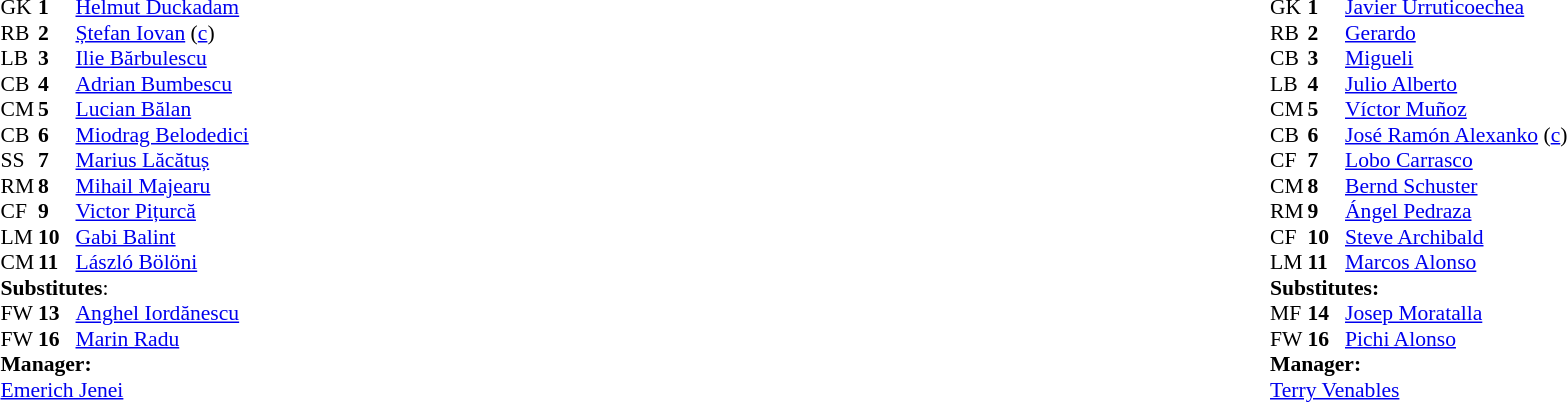<table width=100%>
<tr>
<td valign="top" width=50%><br><table style=font-size:90% cellspacing=0 cellpadding=0>
<tr>
<th width=25></th>
<th width=25></th>
</tr>
<tr>
<td>GK</td>
<td><strong>1</strong></td>
<td> <a href='#'>Helmut Duckadam</a></td>
</tr>
<tr>
<td>RB</td>
<td><strong>2</strong></td>
<td> <a href='#'>Ștefan Iovan</a> (<a href='#'>c</a>)</td>
</tr>
<tr>
<td>LB</td>
<td><strong>3</strong></td>
<td> <a href='#'>Ilie Bărbulescu</a></td>
<td></td>
</tr>
<tr>
<td>CB</td>
<td><strong>4</strong></td>
<td> <a href='#'>Adrian Bumbescu</a></td>
<td></td>
</tr>
<tr>
<td>CM</td>
<td><strong>5</strong></td>
<td> <a href='#'>Lucian Bălan</a></td>
<td></td>
</tr>
<tr>
<td>CB</td>
<td><strong>6</strong></td>
<td> <a href='#'>Miodrag Belodedici</a></td>
</tr>
<tr>
<td>SS</td>
<td><strong>7</strong></td>
<td> <a href='#'>Marius Lăcătuș</a></td>
<td></td>
</tr>
<tr>
<td>RM</td>
<td><strong>8</strong></td>
<td> <a href='#'>Mihail Majearu</a></td>
</tr>
<tr>
<td>CF</td>
<td><strong>9</strong></td>
<td> <a href='#'>Victor Pițurcă</a></td>
<td></td>
</tr>
<tr>
<td>LM</td>
<td><strong>10</strong></td>
<td> <a href='#'>Gabi Balint</a></td>
</tr>
<tr>
<td>CM</td>
<td><strong>11</strong></td>
<td> <a href='#'>László Bölöni</a></td>
<td></td>
</tr>
<tr>
<td colspan=3><strong>Substitutes</strong>:</td>
</tr>
<tr>
<td>FW</td>
<td><strong>13</strong></td>
<td> <a href='#'>Anghel Iordănescu</a></td>
<td></td>
</tr>
<tr>
<td>FW</td>
<td><strong>16</strong></td>
<td> <a href='#'>Marin Radu</a></td>
<td></td>
</tr>
<tr>
<td colspan=3><strong>Manager:</strong></td>
</tr>
<tr>
<td colspan=4> <a href='#'>Emerich Jenei</a></td>
</tr>
</table>
</td>
<td valign="top"></td>
<td valign="top" width="50%"><br><table style="font-size: 90%" cellspacing="0" cellpadding="0" align=center>
<tr>
<th width=25></th>
<th width=25></th>
</tr>
<tr>
<td>GK</td>
<td><strong>1</strong></td>
<td> <a href='#'>Javier Urruticoechea</a></td>
</tr>
<tr>
<td>RB</td>
<td><strong>2</strong></td>
<td> <a href='#'>Gerardo</a></td>
</tr>
<tr>
<td>CB</td>
<td><strong>3</strong></td>
<td> <a href='#'>Migueli</a></td>
</tr>
<tr>
<td>LB</td>
<td><strong>4</strong></td>
<td> <a href='#'>Julio Alberto</a></td>
<td></td>
</tr>
<tr>
<td>CM</td>
<td><strong>5</strong></td>
<td> <a href='#'>Víctor Muñoz</a></td>
</tr>
<tr>
<td>CB</td>
<td><strong>6</strong></td>
<td> <a href='#'>José Ramón Alexanko</a> (<a href='#'>c</a>)</td>
</tr>
<tr>
<td>CF</td>
<td><strong>7</strong></td>
<td> <a href='#'>Lobo Carrasco</a></td>
<td></td>
</tr>
<tr>
<td>CM</td>
<td><strong>8</strong></td>
<td> <a href='#'>Bernd Schuster</a></td>
<td></td>
</tr>
<tr>
<td>RM</td>
<td><strong>9</strong></td>
<td> <a href='#'>Ángel Pedraza</a></td>
</tr>
<tr>
<td>CF</td>
<td><strong>10</strong></td>
<td> <a href='#'>Steve Archibald</a></td>
<td></td>
</tr>
<tr>
<td>LM</td>
<td><strong>11</strong></td>
<td> <a href='#'>Marcos Alonso</a></td>
</tr>
<tr>
<td colspan=3><strong>Substitutes:</strong></td>
</tr>
<tr>
<td>MF</td>
<td><strong>14</strong></td>
<td> <a href='#'>Josep Moratalla</a></td>
<td></td>
</tr>
<tr>
<td>FW</td>
<td><strong>16</strong></td>
<td> <a href='#'>Pichi Alonso</a></td>
<td></td>
</tr>
<tr>
<td colspan=3><strong>Manager:</strong></td>
</tr>
<tr>
<td colspan=4> <a href='#'>Terry Venables</a></td>
</tr>
</table>
</td>
</tr>
</table>
